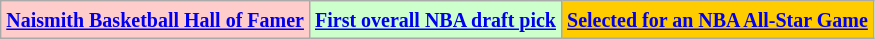<table class="wikitable">
<tr>
<td bgcolor="#FFCCCC"><small><strong><a href='#'>Naismith Basketball Hall of Famer</a></strong></small></td>
<td bgcolor="#CCFFCC"><small><strong><a href='#'>First overall NBA draft pick</a></strong></small></td>
<td bgcolor="FFCC00"><small><strong><a href='#'>Selected for an NBA All-Star Game</a></strong></small></td>
</tr>
</table>
